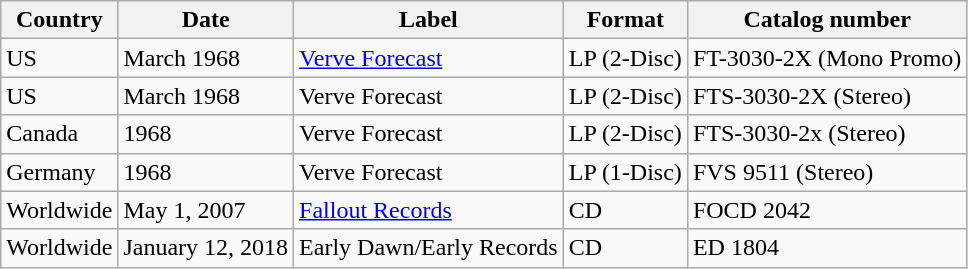<table class="wikitable">
<tr>
<th>Country</th>
<th>Date</th>
<th>Label</th>
<th>Format</th>
<th>Catalog number</th>
</tr>
<tr>
<td>US</td>
<td>March 1968</td>
<td><a href='#'>Verve Forecast</a></td>
<td>LP (2-Disc)</td>
<td>FT-3030-2X (Mono Promo)</td>
</tr>
<tr>
<td>US</td>
<td>March 1968</td>
<td>Verve Forecast</td>
<td>LP (2-Disc)</td>
<td>FTS-3030-2X (Stereo)</td>
</tr>
<tr>
<td>Canada</td>
<td>1968</td>
<td>Verve Forecast</td>
<td>LP (2-Disc)</td>
<td>FTS-3030-2x (Stereo)</td>
</tr>
<tr>
<td>Germany</td>
<td>1968</td>
<td>Verve Forecast</td>
<td>LP (1-Disc)</td>
<td>FVS 9511 (Stereo)</td>
</tr>
<tr>
<td>Worldwide</td>
<td>May 1, 2007</td>
<td><a href='#'>Fallout Records</a></td>
<td>CD</td>
<td>FOCD 2042</td>
</tr>
<tr>
<td>Worldwide</td>
<td>January 12, 2018</td>
<td>Early Dawn/Early Records</td>
<td>CD</td>
<td>ED 1804</td>
</tr>
</table>
